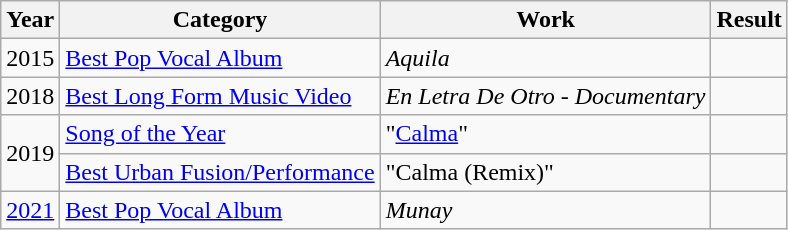<table class="wikitable">
<tr>
<th scope="col">Year</th>
<th>Category</th>
<th scope="col">Work</th>
<th scope="col">Result</th>
</tr>
<tr>
<td>2015</td>
<td><a href='#'>Best Pop Vocal Album</a></td>
<td><em>Aquila</em></td>
<td></td>
</tr>
<tr>
<td>2018</td>
<td><a href='#'>Best Long Form Music Video</a></td>
<td><em>En Letra De Otro - Documentary</em></td>
<td></td>
</tr>
<tr>
<td style="text-align:center;" rowspan=2>2019</td>
<td><a href='#'>Song of the Year</a></td>
<td>"<a href='#'>Calma</a>"</td>
<td></td>
</tr>
<tr>
<td><a href='#'>Best Urban Fusion/Performance</a></td>
<td>"Calma (Remix)"</td>
<td></td>
</tr>
<tr>
<td><a href='#'>2021</a></td>
<td><a href='#'>Best Pop Vocal Album</a></td>
<td><em>Munay</em></td>
<td></td>
</tr>
</table>
